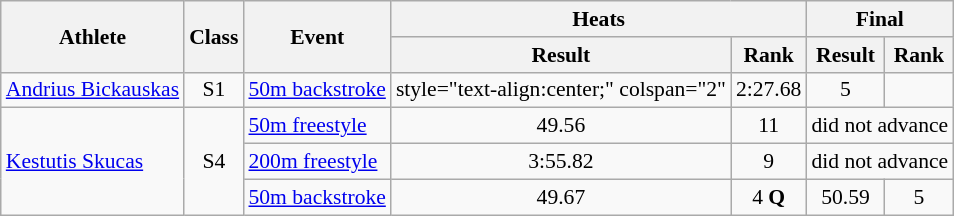<table class=wikitable style="font-size:90%">
<tr>
<th rowspan="2">Athlete</th>
<th rowspan="2">Class</th>
<th rowspan="2">Event</th>
<th colspan="2">Heats</th>
<th colspan="2">Final</th>
</tr>
<tr>
<th>Result</th>
<th>Rank</th>
<th>Result</th>
<th>Rank</th>
</tr>
<tr>
<td><a href='#'>Andrius Bickauskas</a></td>
<td style="text-align:center;">S1</td>
<td><a href='#'>50m backstroke</a></td>
<td>style="text-align:center;" colspan="2" </td>
<td style="text-align:center;">2:27.68</td>
<td style="text-align:center;">5</td>
</tr>
<tr>
<td rowspan="3"><a href='#'>Kestutis Skucas</a></td>
<td rowspan="3" style="text-align:center;">S4</td>
<td><a href='#'>50m freestyle</a></td>
<td style="text-align:center;">49.56</td>
<td style="text-align:center;">11</td>
<td style="text-align:center;" colspan="2">did not advance</td>
</tr>
<tr>
<td><a href='#'>200m freestyle</a></td>
<td style="text-align:center;">3:55.82</td>
<td style="text-align:center;">9</td>
<td style="text-align:center;" colspan="2">did not advance</td>
</tr>
<tr>
<td><a href='#'>50m backstroke</a></td>
<td style="text-align:center;">49.67</td>
<td style="text-align:center;">4 <strong>Q</strong></td>
<td style="text-align:center;">50.59</td>
<td style="text-align:center;">5</td>
</tr>
</table>
